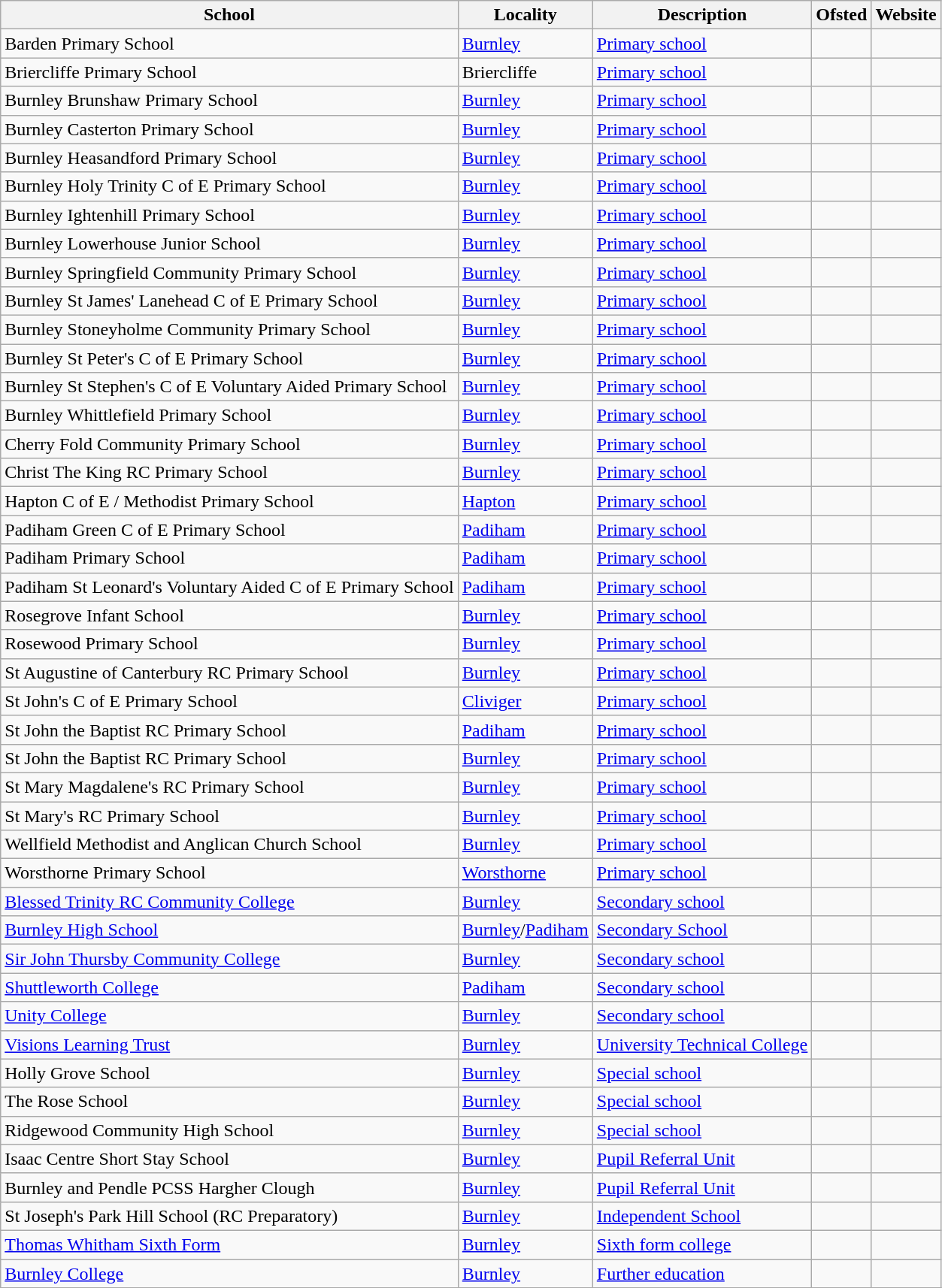<table class="wikitable sortable">
<tr>
<th>School</th>
<th>Locality</th>
<th>Description</th>
<th class="unsortable">Ofsted</th>
<th class="unsortable">Website</th>
</tr>
<tr>
<td>Barden Primary School</td>
<td><a href='#'>Burnley</a></td>
<td><a href='#'>Primary school</a></td>
<td></td>
<td></td>
</tr>
<tr>
<td>Briercliffe Primary School</td>
<td>Briercliffe</td>
<td><a href='#'>Primary school</a></td>
<td></td>
<td></td>
</tr>
<tr>
<td>Burnley Brunshaw Primary School</td>
<td><a href='#'>Burnley</a></td>
<td><a href='#'>Primary school</a></td>
<td></td>
<td></td>
</tr>
<tr>
<td>Burnley Casterton Primary School</td>
<td><a href='#'>Burnley</a></td>
<td><a href='#'>Primary school</a></td>
<td></td>
<td></td>
</tr>
<tr>
<td>Burnley Heasandford Primary School</td>
<td><a href='#'>Burnley</a></td>
<td><a href='#'>Primary school</a></td>
<td></td>
<td></td>
</tr>
<tr>
<td>Burnley Holy Trinity C of E Primary School</td>
<td><a href='#'>Burnley</a></td>
<td><a href='#'>Primary school</a></td>
<td></td>
<td></td>
</tr>
<tr>
<td>Burnley Ightenhill Primary School</td>
<td><a href='#'>Burnley</a></td>
<td><a href='#'>Primary school</a></td>
<td></td>
<td></td>
</tr>
<tr>
<td>Burnley Lowerhouse Junior School</td>
<td><a href='#'>Burnley</a></td>
<td><a href='#'>Primary school</a></td>
<td></td>
<td></td>
</tr>
<tr>
<td>Burnley Springfield Community Primary School</td>
<td><a href='#'>Burnley</a></td>
<td><a href='#'>Primary school</a></td>
<td></td>
<td></td>
</tr>
<tr>
<td>Burnley St James' Lanehead C of E Primary School</td>
<td><a href='#'>Burnley</a></td>
<td><a href='#'>Primary school</a></td>
<td></td>
<td></td>
</tr>
<tr>
<td>Burnley Stoneyholme Community Primary School</td>
<td><a href='#'>Burnley</a></td>
<td><a href='#'>Primary school</a></td>
<td></td>
<td></td>
</tr>
<tr>
<td>Burnley St Peter's C of E Primary School</td>
<td><a href='#'>Burnley</a></td>
<td><a href='#'>Primary school</a></td>
<td></td>
<td></td>
</tr>
<tr>
<td>Burnley St Stephen's C of E Voluntary Aided Primary School</td>
<td><a href='#'>Burnley</a></td>
<td><a href='#'>Primary school</a></td>
<td></td>
<td></td>
</tr>
<tr>
<td>Burnley Whittlefield Primary School</td>
<td><a href='#'>Burnley</a></td>
<td><a href='#'>Primary school</a></td>
<td></td>
<td></td>
</tr>
<tr>
<td>Cherry Fold Community Primary School</td>
<td><a href='#'>Burnley</a></td>
<td><a href='#'>Primary school</a></td>
<td></td>
<td></td>
</tr>
<tr>
<td>Christ The King RC Primary School</td>
<td><a href='#'>Burnley</a></td>
<td><a href='#'>Primary school</a></td>
<td></td>
<td></td>
</tr>
<tr>
<td>Hapton C of E / Methodist Primary School</td>
<td><a href='#'>Hapton</a></td>
<td><a href='#'>Primary school</a></td>
<td></td>
<td></td>
</tr>
<tr>
<td>Padiham Green C of E Primary School</td>
<td><a href='#'>Padiham</a></td>
<td><a href='#'>Primary school</a></td>
<td></td>
<td></td>
</tr>
<tr>
<td>Padiham Primary School</td>
<td><a href='#'>Padiham</a></td>
<td><a href='#'>Primary school</a></td>
<td></td>
<td></td>
</tr>
<tr>
<td>Padiham St Leonard's Voluntary Aided C of E Primary School</td>
<td><a href='#'>Padiham</a></td>
<td><a href='#'>Primary school</a></td>
<td></td>
<td></td>
</tr>
<tr>
<td>Rosegrove Infant School</td>
<td><a href='#'>Burnley</a></td>
<td><a href='#'>Primary school</a></td>
<td></td>
<td></td>
</tr>
<tr>
<td>Rosewood Primary School</td>
<td><a href='#'>Burnley</a></td>
<td><a href='#'>Primary school</a></td>
<td></td>
<td></td>
</tr>
<tr>
<td>St Augustine of Canterbury RC Primary School</td>
<td><a href='#'>Burnley</a></td>
<td><a href='#'>Primary school</a></td>
<td></td>
<td></td>
</tr>
<tr>
<td>St John's C of E Primary School</td>
<td><a href='#'>Cliviger</a></td>
<td><a href='#'>Primary school</a></td>
<td></td>
<td></td>
</tr>
<tr>
<td>St John the Baptist RC Primary School</td>
<td><a href='#'>Padiham</a></td>
<td><a href='#'>Primary school</a></td>
<td></td>
<td></td>
</tr>
<tr>
<td>St John the Baptist RC Primary School</td>
<td><a href='#'>Burnley</a></td>
<td><a href='#'>Primary school</a></td>
<td></td>
<td></td>
</tr>
<tr>
<td>St Mary Magdalene's RC Primary School</td>
<td><a href='#'>Burnley</a></td>
<td><a href='#'>Primary school</a></td>
<td></td>
<td></td>
</tr>
<tr>
<td>St Mary's RC Primary School</td>
<td><a href='#'>Burnley</a></td>
<td><a href='#'>Primary school</a></td>
<td></td>
<td></td>
</tr>
<tr>
<td>Wellfield Methodist and Anglican Church School</td>
<td><a href='#'>Burnley</a></td>
<td><a href='#'>Primary school</a></td>
<td></td>
<td></td>
</tr>
<tr>
<td>Worsthorne Primary School</td>
<td><a href='#'>Worsthorne</a></td>
<td><a href='#'>Primary school</a></td>
<td></td>
<td></td>
</tr>
<tr>
<td><a href='#'>Blessed Trinity RC Community College</a></td>
<td><a href='#'>Burnley</a></td>
<td><a href='#'>Secondary school</a></td>
<td></td>
<td></td>
</tr>
<tr>
<td><a href='#'>Burnley High School</a></td>
<td><a href='#'>Burnley</a>/<a href='#'>Padiham</a></td>
<td><a href='#'>Secondary School</a></td>
<td></td>
<td></td>
</tr>
<tr>
<td><a href='#'>Sir John Thursby Community College</a></td>
<td><a href='#'>Burnley</a></td>
<td><a href='#'>Secondary school</a></td>
<td></td>
<td></td>
</tr>
<tr>
<td><a href='#'>Shuttleworth College</a></td>
<td><a href='#'>Padiham</a></td>
<td><a href='#'>Secondary school</a></td>
<td></td>
<td></td>
</tr>
<tr>
<td><a href='#'>Unity College</a></td>
<td><a href='#'>Burnley</a></td>
<td><a href='#'>Secondary school</a></td>
<td></td>
<td></td>
</tr>
<tr>
<td><a href='#'>Visions Learning Trust</a></td>
<td><a href='#'>Burnley</a></td>
<td><a href='#'>University Technical College</a></td>
<td></td>
<td></td>
</tr>
<tr>
<td>Holly Grove School</td>
<td><a href='#'>Burnley</a></td>
<td><a href='#'>Special school</a></td>
<td></td>
<td></td>
</tr>
<tr>
<td>The Rose School</td>
<td><a href='#'>Burnley</a></td>
<td><a href='#'>Special school</a></td>
<td></td>
<td></td>
</tr>
<tr>
<td>Ridgewood Community High School</td>
<td><a href='#'>Burnley</a></td>
<td><a href='#'>Special school</a></td>
<td></td>
<td></td>
</tr>
<tr>
<td>Isaac Centre Short Stay School</td>
<td><a href='#'>Burnley</a></td>
<td><a href='#'>Pupil Referral Unit</a></td>
<td></td>
<td></td>
</tr>
<tr>
<td>Burnley and Pendle PCSS Hargher Clough</td>
<td><a href='#'>Burnley</a></td>
<td><a href='#'>Pupil Referral Unit</a></td>
<td></td>
<td></td>
</tr>
<tr>
<td>St Joseph's Park Hill School (RC Preparatory)</td>
<td><a href='#'>Burnley</a></td>
<td><a href='#'>Independent School</a></td>
<td></td>
<td></td>
</tr>
<tr>
<td><a href='#'>Thomas Whitham Sixth Form</a></td>
<td><a href='#'>Burnley</a></td>
<td><a href='#'>Sixth form college</a></td>
<td></td>
<td></td>
</tr>
<tr>
<td><a href='#'>Burnley College</a></td>
<td><a href='#'>Burnley</a></td>
<td><a href='#'>Further education</a></td>
<td></td>
<td></td>
</tr>
<tr>
</tr>
</table>
